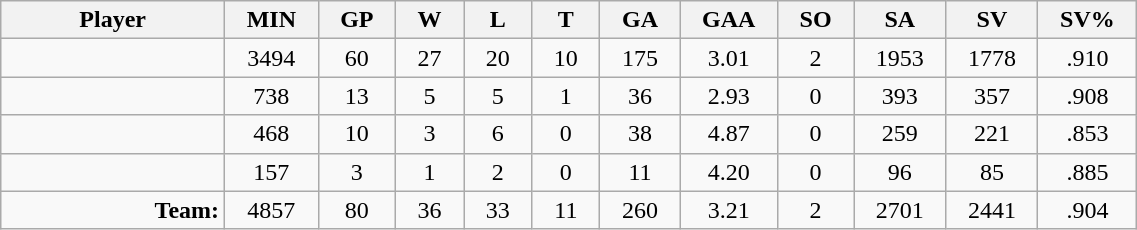<table class="wikitable sortable" width="60%">
<tr>
<th bgcolor="#DDDDFF" width="10%">Player</th>
<th width="3%" bgcolor="#DDDDFF" title="Minutes played">MIN</th>
<th width="3%" bgcolor="#DDDDFF" title="Games played in">GP</th>
<th width="3%" bgcolor="#DDDDFF" title="Wins">W</th>
<th width="3%" bgcolor="#DDDDFF"title="Losses">L</th>
<th width="3%" bgcolor="#DDDDFF" title="Ties">T</th>
<th width="3%" bgcolor="#DDDDFF" title="Goals against">GA</th>
<th width="3%" bgcolor="#DDDDFF" title="Goals against average">GAA</th>
<th width="3%" bgcolor="#DDDDFF"title="Shut-outs">SO</th>
<th width="3%" bgcolor="#DDDDFF" title="Shots against">SA</th>
<th width="3%" bgcolor="#DDDDFF" title="Shots saved">SV</th>
<th width="3%" bgcolor="#DDDDFF" title="Save percentage">SV%</th>
</tr>
<tr align="center">
<td align="right"></td>
<td>3494</td>
<td>60</td>
<td>27</td>
<td>20</td>
<td>10</td>
<td>175</td>
<td>3.01</td>
<td>2</td>
<td>1953</td>
<td>1778</td>
<td>.910</td>
</tr>
<tr align="center">
<td align="right"></td>
<td>738</td>
<td>13</td>
<td>5</td>
<td>5</td>
<td>1</td>
<td>36</td>
<td>2.93</td>
<td>0</td>
<td>393</td>
<td>357</td>
<td>.908</td>
</tr>
<tr align="center">
<td align="right"></td>
<td>468</td>
<td>10</td>
<td>3</td>
<td>6</td>
<td>0</td>
<td>38</td>
<td>4.87</td>
<td>0</td>
<td>259</td>
<td>221</td>
<td>.853</td>
</tr>
<tr align="center">
<td align="right"></td>
<td>157</td>
<td>3</td>
<td>1</td>
<td>2</td>
<td>0</td>
<td>11</td>
<td>4.20</td>
<td>0</td>
<td>96</td>
<td>85</td>
<td>.885</td>
</tr>
<tr align="center">
<td align="right"><strong>Team:</strong></td>
<td>4857</td>
<td>80</td>
<td>36</td>
<td>33</td>
<td>11</td>
<td>260</td>
<td>3.21</td>
<td>2</td>
<td>2701</td>
<td>2441</td>
<td>.904</td>
</tr>
</table>
